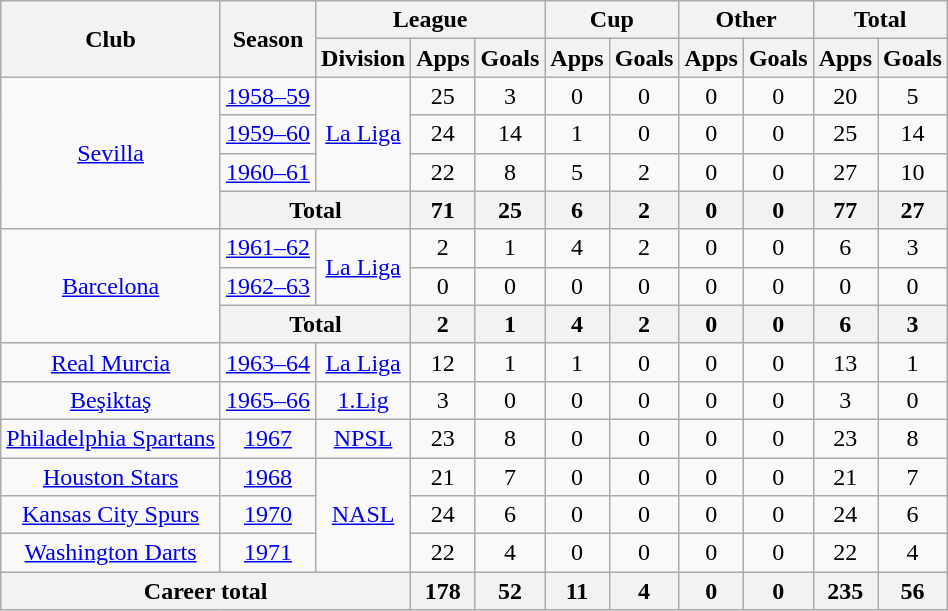<table class="wikitable" style="text-align: center">
<tr>
<th rowspan="2">Club</th>
<th rowspan="2">Season</th>
<th colspan="3">League</th>
<th colspan="2">Cup</th>
<th colspan="2">Other</th>
<th colspan="2">Total</th>
</tr>
<tr>
<th>Division</th>
<th>Apps</th>
<th>Goals</th>
<th>Apps</th>
<th>Goals</th>
<th>Apps</th>
<th>Goals</th>
<th>Apps</th>
<th>Goals</th>
</tr>
<tr>
<td rowspan="4"><a href='#'>Sevilla</a></td>
<td><a href='#'>1958–59</a></td>
<td rowspan="3"><a href='#'>La Liga</a></td>
<td>25</td>
<td>3</td>
<td>0</td>
<td>0</td>
<td>0</td>
<td>0</td>
<td>20</td>
<td>5</td>
</tr>
<tr>
<td><a href='#'>1959–60</a></td>
<td>24</td>
<td>14</td>
<td>1</td>
<td>0</td>
<td>0</td>
<td>0</td>
<td>25</td>
<td>14</td>
</tr>
<tr>
<td><a href='#'>1960–61</a></td>
<td>22</td>
<td>8</td>
<td>5</td>
<td>2</td>
<td>0</td>
<td>0</td>
<td>27</td>
<td>10</td>
</tr>
<tr>
<th colspan="2"><strong>Total</strong></th>
<th>71</th>
<th>25</th>
<th>6</th>
<th>2</th>
<th>0</th>
<th>0</th>
<th>77</th>
<th>27</th>
</tr>
<tr>
<td rowspan="3"><a href='#'>Barcelona</a></td>
<td><a href='#'>1961–62</a></td>
<td rowspan="2"><a href='#'>La Liga</a></td>
<td>2</td>
<td>1</td>
<td>4</td>
<td>2</td>
<td>0</td>
<td>0</td>
<td>6</td>
<td>3</td>
</tr>
<tr>
<td><a href='#'>1962–63</a></td>
<td>0</td>
<td>0</td>
<td>0</td>
<td>0</td>
<td>0</td>
<td>0</td>
<td>0</td>
<td>0</td>
</tr>
<tr>
<th colspan="2"><strong>Total</strong></th>
<th>2</th>
<th>1</th>
<th>4</th>
<th>2</th>
<th>0</th>
<th>0</th>
<th>6</th>
<th>3</th>
</tr>
<tr>
<td><a href='#'>Real Murcia</a></td>
<td><a href='#'>1963–64</a></td>
<td><a href='#'>La Liga</a></td>
<td>12</td>
<td>1</td>
<td>1</td>
<td>0</td>
<td>0</td>
<td>0</td>
<td>13</td>
<td>1</td>
</tr>
<tr>
<td><a href='#'>Beşiktaş</a></td>
<td><a href='#'>1965–66</a></td>
<td><a href='#'>1.Lig</a></td>
<td>3</td>
<td>0</td>
<td>0</td>
<td>0</td>
<td>0</td>
<td>0</td>
<td>3</td>
<td>0</td>
</tr>
<tr>
<td><a href='#'>Philadelphia Spartans</a></td>
<td><a href='#'>1967</a></td>
<td><a href='#'>NPSL</a></td>
<td>23</td>
<td>8</td>
<td>0</td>
<td>0</td>
<td>0</td>
<td>0</td>
<td>23</td>
<td>8</td>
</tr>
<tr>
<td><a href='#'>Houston Stars</a></td>
<td><a href='#'>1968</a></td>
<td rowspan="3"><a href='#'>NASL</a></td>
<td>21</td>
<td>7</td>
<td>0</td>
<td>0</td>
<td>0</td>
<td>0</td>
<td>21</td>
<td>7</td>
</tr>
<tr>
<td><a href='#'>Kansas City Spurs</a></td>
<td><a href='#'>1970</a></td>
<td>24</td>
<td>6</td>
<td>0</td>
<td>0</td>
<td>0</td>
<td>0</td>
<td>24</td>
<td>6</td>
</tr>
<tr>
<td><a href='#'>Washington Darts</a></td>
<td><a href='#'>1971</a></td>
<td>22</td>
<td>4</td>
<td>0</td>
<td>0</td>
<td>0</td>
<td>0</td>
<td>22</td>
<td>4</td>
</tr>
<tr>
<th colspan="3"><strong>Career total</strong></th>
<th>178</th>
<th>52</th>
<th>11</th>
<th>4</th>
<th>0</th>
<th>0</th>
<th>235</th>
<th>56</th>
</tr>
</table>
